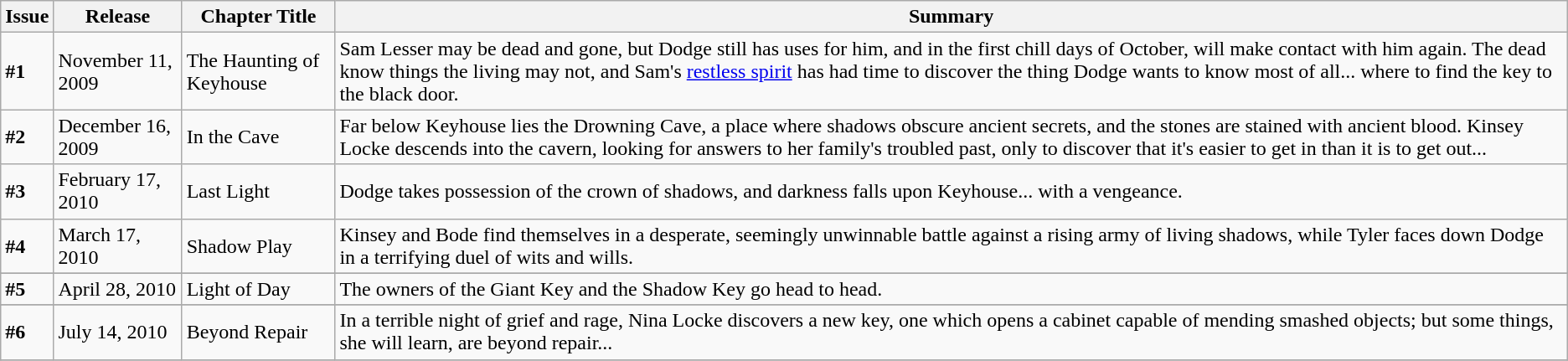<table class="wikitable">
<tr>
<th><strong>Issue</strong></th>
<th><strong>Release</strong></th>
<th><strong>Chapter Title</strong></th>
<th><strong>Summary</strong></th>
</tr>
<tr>
<td><strong>#1</strong></td>
<td>November 11, 2009</td>
<td>The Haunting of Keyhouse</td>
<td>Sam Lesser may be dead and gone, but Dodge still has uses for him, and in the first chill days of October, will make contact with him again. The dead know things the living may not, and Sam's <a href='#'>restless spirit</a> has had time to discover the thing Dodge wants to know most of all... where to find the key to the black door.</td>
</tr>
<tr>
<td><strong>#2</strong></td>
<td>December 16, 2009</td>
<td>In the Cave</td>
<td>Far below Keyhouse lies the Drowning Cave, a place where shadows obscure ancient secrets, and the stones are stained with ancient blood. Kinsey Locke descends into the cavern, looking for answers to her family's troubled past, only to discover that it's easier to get in than it is to get out...</td>
</tr>
<tr>
<td><strong>#3</strong></td>
<td>February 17, 2010</td>
<td>Last Light</td>
<td>Dodge takes possession of the crown of shadows, and darkness falls upon Keyhouse... with a vengeance.</td>
</tr>
<tr>
<td><strong>#4</strong></td>
<td>March 17, 2010</td>
<td>Shadow Play</td>
<td>Kinsey and Bode find themselves in a desperate, seemingly unwinnable battle against a rising army of living shadows, while Tyler faces down Dodge in a terrifying duel of wits and wills.</td>
</tr>
<tr>
</tr>
<tr>
<td><strong>#5</strong></td>
<td>April 28, 2010</td>
<td>Light of Day</td>
<td>The owners of the Giant Key and the Shadow Key go head to head.</td>
</tr>
<tr>
</tr>
<tr>
<td><strong>#6</strong></td>
<td>July 14, 2010</td>
<td>Beyond Repair</td>
<td>In a terrible night of grief and rage, Nina Locke discovers a new key, one which opens a cabinet capable of mending smashed objects; but some things, she will learn, are beyond repair...</td>
</tr>
<tr>
</tr>
</table>
